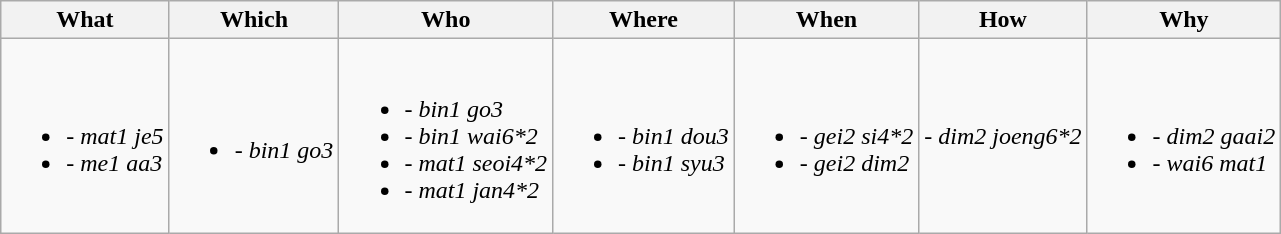<table class="wikitable">
<tr>
<th>What</th>
<th>Which</th>
<th>Who</th>
<th>Where</th>
<th>When</th>
<th>How</th>
<th>Why</th>
</tr>
<tr>
<td><br><ul><li> - <em>mat1 je5</em></li><li> - <em>me1 aa3</em></li></ul></td>
<td><br><ul><li> - <em>bin1 go3</em></li></ul></td>
<td><br><ul><li> - <em>bin1 go3</em></li><li> - <em>bin1 wai6*2</em></li><li> - <em>mat1 seoi4*2</em></li><li> - <em>mat1 jan4*2</em></li></ul></td>
<td><br><ul><li> - <em>bin1 dou3</em></li><li>- <em>bin1 syu3</em></li></ul></td>
<td><br><ul><li> - <em>gei2 si4*2</em></li><li>- <em>gei2 dim2</em></li></ul></td>
<td> - <em>dim2 joeng6*2</em></td>
<td><br><ul><li> - <em>dim2 gaai2</em></li><li> - <em>wai6 mat1</em></li></ul></td>
</tr>
</table>
